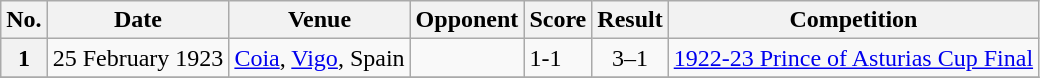<table class="wikitable sortable plainrowheaders">
<tr>
<th scope=col>No.</th>
<th scope=col>Date</th>
<th scope=col>Venue</th>
<th scope=col>Opponent</th>
<th scope=col>Score</th>
<th scope=col>Result</th>
<th scope=col>Competition</th>
</tr>
<tr>
<th scope=row style=text-align:center>1</th>
<td>25 February 1923</td>
<td><a href='#'>Coia</a>, <a href='#'>Vigo</a>, Spain</td>
<td></td>
<td>1-1</td>
<td align=center>3–1</td>
<td><a href='#'>1922-23 Prince of Asturias Cup Final</a></td>
</tr>
<tr>
</tr>
</table>
